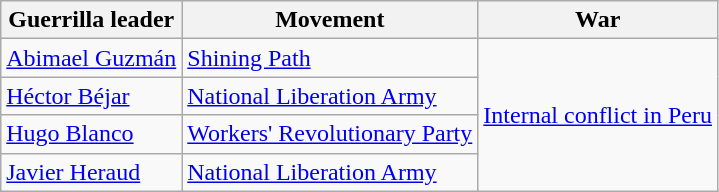<table class="wikitable">
<tr>
<th>Guerrilla leader</th>
<th>Movement</th>
<th>War</th>
</tr>
<tr>
<td><a href='#'>Abimael Guzmán</a></td>
<td><a href='#'>Shining Path</a></td>
<td rowspan="4"><a href='#'>Internal conflict in Peru</a></td>
</tr>
<tr>
<td><a href='#'>Héctor Béjar</a></td>
<td><a href='#'>National Liberation Army</a></td>
</tr>
<tr>
<td><a href='#'>Hugo Blanco</a></td>
<td><a href='#'>Workers' Revolutionary Party</a></td>
</tr>
<tr>
<td><a href='#'>Javier Heraud</a></td>
<td><a href='#'>National Liberation Army</a></td>
</tr>
</table>
